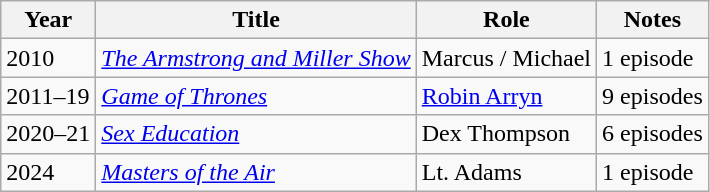<table class="wikitable">
<tr>
<th>Year</th>
<th>Title</th>
<th>Role</th>
<th>Notes</th>
</tr>
<tr>
<td>2010</td>
<td><em><a href='#'>The Armstrong and Miller Show</a></em></td>
<td>Marcus / Michael</td>
<td>1 episode</td>
</tr>
<tr>
<td>2011–19</td>
<td><em><a href='#'>Game of Thrones</a></em></td>
<td><a href='#'>Robin Arryn</a></td>
<td>9 episodes</td>
</tr>
<tr>
<td>2020–21</td>
<td><em><a href='#'>Sex Education</a></em></td>
<td>Dex Thompson</td>
<td>6 episodes</td>
</tr>
<tr>
<td>2024</td>
<td><em><a href='#'>Masters of the Air</a></em></td>
<td>Lt. Adams</td>
<td>1 episode</td>
</tr>
</table>
